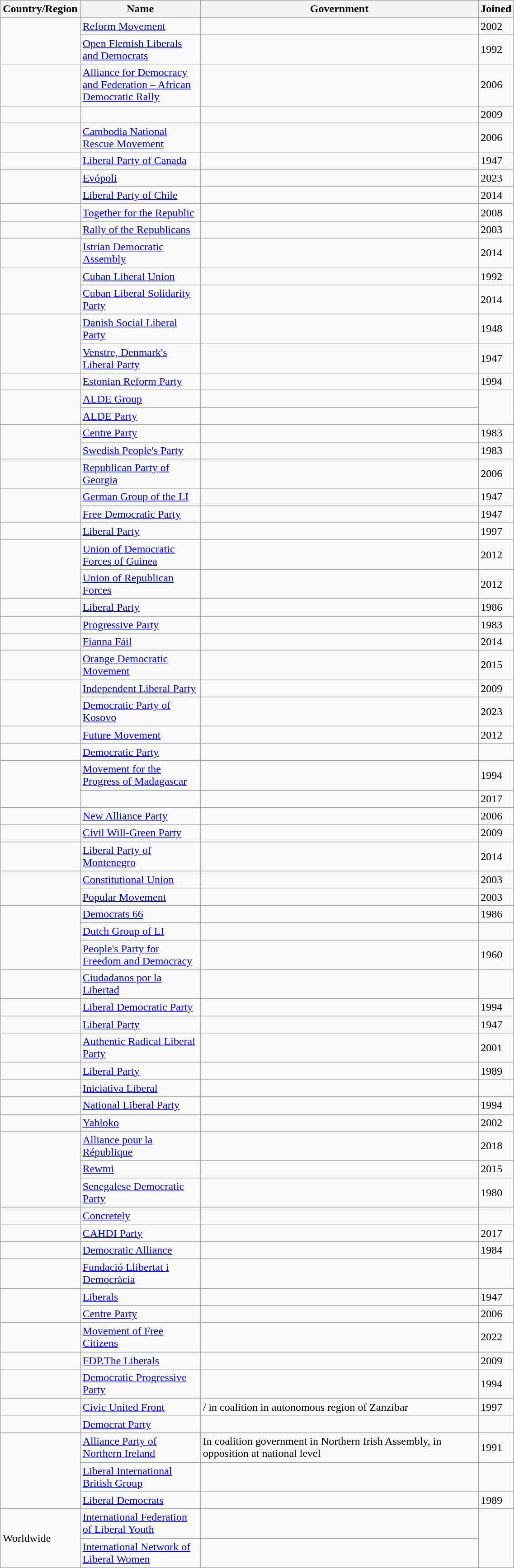<table class="wikitable sortable" style="width: 60%;">
<tr>
<th>Country/Region</th>
<th width="170px">Name</th>
<th>Government</th>
<th>Joined</th>
</tr>
<tr>
<td rowspan="2"></td>
<td><a href='#'>Reform Movement</a></td>
<td></td>
<td>2002</td>
</tr>
<tr>
<td><a href='#'>Open Flemish Liberals and Democrats</a></td>
<td></td>
<td>1992</td>
</tr>
<tr>
<td></td>
<td><a href='#'>Alliance for Democracy and Federation – African Democratic Rally</a></td>
<td></td>
<td>2006</td>
</tr>
<tr>
<td></td>
<td></td>
<td></td>
<td>2009</td>
</tr>
<tr>
<td></td>
<td><a href='#'>Cambodia National Rescue Movement</a></td>
<td></td>
<td>2006</td>
</tr>
<tr>
<td></td>
<td><a href='#'>Liberal Party of Canada</a></td>
<td></td>
<td>1947</td>
</tr>
<tr>
<td rowspan="2"></td>
<td><a href='#'>Evópoli</a></td>
<td></td>
<td>2023</td>
</tr>
<tr>
<td><a href='#'>Liberal Party of Chile</a></td>
<td></td>
<td>2014</td>
</tr>
<tr>
<td></td>
<td><a href='#'>Together for the Republic</a></td>
<td></td>
<td>2008</td>
</tr>
<tr>
<td></td>
<td><a href='#'>Rally of the Republicans</a></td>
<td></td>
<td>2003</td>
</tr>
<tr>
<td></td>
<td><a href='#'>Istrian Democratic Assembly</a></td>
<td></td>
<td>2014</td>
</tr>
<tr>
<td rowspan="2"></td>
<td><a href='#'>Cuban Liberal Union</a></td>
<td></td>
<td>1992</td>
</tr>
<tr>
<td><a href='#'>Cuban Liberal Solidarity Party</a></td>
<td></td>
<td>2014</td>
</tr>
<tr>
<td rowspan="2"></td>
<td><a href='#'>Danish Social Liberal Party</a></td>
<td></td>
<td>1948</td>
</tr>
<tr>
<td><a href='#'>Venstre, Denmark's Liberal Party</a></td>
<td></td>
<td>1947</td>
</tr>
<tr>
<td></td>
<td><a href='#'>Estonian Reform Party</a></td>
<td></td>
<td>1994</td>
</tr>
<tr>
<td rowspan="2"></td>
<td><a href='#'>ALDE Group</a></td>
<td></td>
</tr>
<tr>
<td><a href='#'>ALDE Party</a></td>
<td></td>
</tr>
<tr>
<td rowspan="2"></td>
<td><a href='#'>Centre Party</a></td>
<td></td>
<td>1983</td>
</tr>
<tr>
<td><a href='#'>Swedish People's Party</a></td>
<td></td>
<td>1983</td>
</tr>
<tr>
<td></td>
<td><a href='#'>Republican Party of Georgia</a></td>
<td></td>
<td>2006</td>
</tr>
<tr>
<td rowspan="2"></td>
<td><a href='#'>German Group of the LI</a></td>
<td></td>
<td>1947</td>
</tr>
<tr>
<td><a href='#'>Free Democratic Party</a></td>
<td></td>
<td>1947</td>
</tr>
<tr>
<td></td>
<td><a href='#'>Liberal Party</a></td>
<td></td>
<td>1997</td>
</tr>
<tr>
<td rowspan="2"></td>
<td><a href='#'>Union of Democratic Forces of Guinea</a></td>
<td></td>
<td>2012</td>
</tr>
<tr>
<td><a href='#'>Union of Republican Forces</a></td>
<td></td>
<td>2012</td>
</tr>
<tr>
<td></td>
<td><a href='#'>Liberal Party</a></td>
<td></td>
<td>1986</td>
</tr>
<tr>
<td></td>
<td><a href='#'>Progressive Party</a></td>
<td></td>
<td>1983</td>
</tr>
<tr>
<td></td>
<td><a href='#'>Fianna Fáil</a></td>
<td></td>
<td>2014</td>
</tr>
<tr>
<td></td>
<td><a href='#'>Orange Democratic Movement</a></td>
<td></td>
<td>2015</td>
</tr>
<tr>
<td rowspan="2"></td>
<td><a href='#'>Independent Liberal Party</a></td>
<td></td>
<td>2009</td>
</tr>
<tr>
<td><a href='#'>Democratic Party of Kosovo</a></td>
<td></td>
<td>2023</td>
</tr>
<tr>
<td></td>
<td><a href='#'>Future Movement</a></td>
<td></td>
<td>2012</td>
</tr>
<tr>
<td></td>
<td><a href='#'>Democratic Party</a></td>
<td></td>
</tr>
<tr>
<td rowspan="2"></td>
<td><a href='#'>Movement for the Progress of Madagascar</a></td>
<td></td>
<td>1994</td>
</tr>
<tr>
<td></td>
<td></td>
<td>2017</td>
</tr>
<tr>
<td></td>
<td><a href='#'>New Alliance Party</a></td>
<td></td>
<td>2006</td>
</tr>
<tr>
<td></td>
<td><a href='#'>Civil Will-Green Party</a></td>
<td></td>
<td>2009</td>
</tr>
<tr>
<td></td>
<td><a href='#'>Liberal Party of Montenegro</a></td>
<td></td>
<td>2014</td>
</tr>
<tr>
<td rowspan="2"></td>
<td><a href='#'>Constitutional Union</a></td>
<td></td>
<td>2003</td>
</tr>
<tr>
<td><a href='#'>Popular Movement</a></td>
<td></td>
<td>2003</td>
</tr>
<tr>
<td rowspan="3"></td>
<td><a href='#'>Democrats 66</a></td>
<td></td>
<td>1986</td>
</tr>
<tr>
<td><a href='#'>Dutch Group of LI</a></td>
<td></td>
</tr>
<tr>
<td><a href='#'>People's Party for Freedom and Democracy</a></td>
<td></td>
<td>1960</td>
</tr>
<tr>
<td></td>
<td><a href='#'>Ciudadanos por la Libertad</a></td>
<td></td>
</tr>
<tr>
<td></td>
<td><a href='#'>Liberal Democratic Party</a></td>
<td></td>
<td>1994</td>
</tr>
<tr>
<td></td>
<td><a href='#'>Liberal Party</a></td>
<td></td>
<td>1947</td>
</tr>
<tr>
<td></td>
<td><a href='#'>Authentic Radical Liberal Party</a></td>
<td></td>
<td>2001</td>
</tr>
<tr>
<td></td>
<td><a href='#'>Liberal Party</a></td>
<td></td>
<td>1989</td>
</tr>
<tr>
<td></td>
<td><a href='#'>Iniciativa Liberal</a></td>
<td></td>
</tr>
<tr>
<td></td>
<td><a href='#'>National Liberal Party</a></td>
<td></td>
<td>1994</td>
</tr>
<tr>
<td></td>
<td><a href='#'>Yabloko</a></td>
<td></td>
<td>2002</td>
</tr>
<tr>
<td rowspan="3"></td>
<td><a href='#'>Alliance pour la République</a></td>
<td></td>
<td>2018</td>
</tr>
<tr>
<td><a href='#'>Rewmi</a></td>
<td></td>
<td>2015</td>
</tr>
<tr>
<td><a href='#'>Senegalese Democratic Party</a></td>
<td></td>
<td>1980</td>
</tr>
<tr>
<td></td>
<td><a href='#'>Concretely</a></td>
<td></td>
</tr>
<tr>
<td></td>
<td><a href='#'>CAHDI Party</a></td>
<td></td>
<td>2017</td>
</tr>
<tr>
<td></td>
<td><a href='#'>Democratic Alliance</a></td>
<td></td>
<td>1984</td>
</tr>
<tr>
<td></td>
<td><a href='#'>Fundació Llibertat i Democràcia</a></td>
<td></td>
</tr>
<tr>
<td rowspan="2"></td>
<td><a href='#'>Liberals</a></td>
<td></td>
<td>1947</td>
</tr>
<tr>
<td><a href='#'>Centre Party</a></td>
<td></td>
<td>2006</td>
</tr>
<tr>
<td></td>
<td><a href='#'>Movement of Free Citizens</a></td>
<td></td>
<td>2022</td>
</tr>
<tr>
<td></td>
<td><a href='#'>FDP.The Liberals</a></td>
<td></td>
<td>2009</td>
</tr>
<tr>
<td></td>
<td><a href='#'>Democratic Progressive Party</a></td>
<td></td>
<td>1994</td>
</tr>
<tr>
<td></td>
<td><a href='#'>Civic United Front</a></td>
<td> / in coalition in autonomous region of Zanzibar</td>
<td>1997</td>
</tr>
<tr>
<td></td>
<td><a href='#'>Democrat Party</a></td>
<td></td>
</tr>
<tr>
<td rowspan="3"></td>
<td><a href='#'>Alliance Party of Northern Ireland</a></td>
<td> In coalition government in Northern Irish Assembly, in opposition at national level</td>
<td>1991</td>
</tr>
<tr>
<td><a href='#'>Liberal International British Group</a></td>
<td></td>
</tr>
<tr>
<td><a href='#'>Liberal Democrats</a></td>
<td></td>
<td>1989</td>
</tr>
<tr>
<td rowspan="2">Worldwide</td>
<td><a href='#'>International Federation of Liberal Youth</a></td>
<td></td>
</tr>
<tr>
<td><a href='#'>International Network of Liberal Women</a></td>
<td></td>
</tr>
</table>
